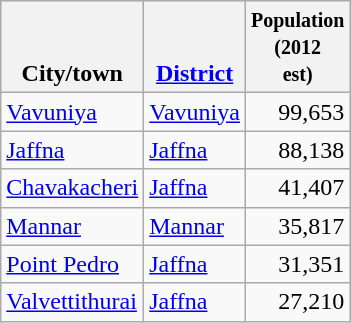<table class="wikitable sortable" style="text-align:left;">
<tr>
<th style="vertical-align:bottom;">City/town</th>
<th style="vertical-align:bottom;"><a href='#'>District</a></th>
<th><small>Population<br>(2012<br>est)</small></th>
</tr>
<tr>
<td><a href='#'>Vavuniya</a></td>
<td><a href='#'>Vavuniya</a></td>
<td align=right>99,653</td>
</tr>
<tr>
<td><a href='#'>Jaffna</a></td>
<td><a href='#'>Jaffna</a></td>
<td align=right>88,138</td>
</tr>
<tr>
<td><a href='#'>Chavakacheri</a></td>
<td><a href='#'>Jaffna</a></td>
<td align=right>41,407</td>
</tr>
<tr>
<td><a href='#'>Mannar</a></td>
<td><a href='#'>Mannar</a></td>
<td align=right>35,817</td>
</tr>
<tr>
<td><a href='#'>Point Pedro</a></td>
<td><a href='#'>Jaffna</a></td>
<td align=right>31,351</td>
</tr>
<tr>
<td><a href='#'>Valvettithurai</a></td>
<td><a href='#'>Jaffna</a></td>
<td align=right>27,210</td>
</tr>
</table>
